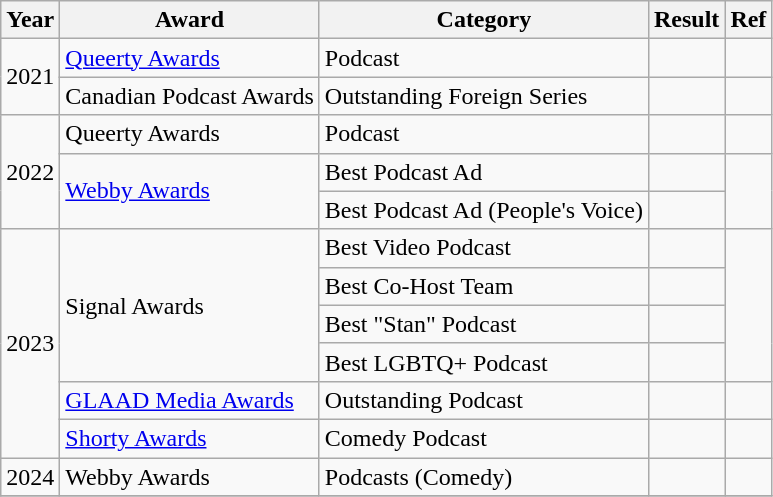<table class="wikitable">
<tr>
<th>Year</th>
<th>Award</th>
<th>Category</th>
<th>Result</th>
<th>Ref</th>
</tr>
<tr>
<td rowspan="2">2021</td>
<td><a href='#'>Queerty Awards</a></td>
<td>Podcast</td>
<td></td>
<td></td>
</tr>
<tr>
<td>Canadian Podcast Awards</td>
<td>Outstanding Foreign Series</td>
<td></td>
<td></td>
</tr>
<tr>
<td rowspan="3">2022</td>
<td>Queerty Awards</td>
<td>Podcast</td>
<td></td>
<td></td>
</tr>
<tr>
<td rowspan="2"><a href='#'>Webby Awards</a></td>
<td>Best Podcast Ad</td>
<td></td>
<td rowspan="2"></td>
</tr>
<tr>
<td>Best Podcast Ad (People's Voice)</td>
<td></td>
</tr>
<tr>
<td rowspan="6">2023</td>
<td rowspan="4">Signal Awards</td>
<td>Best Video Podcast</td>
<td></td>
<td rowspan="4"></td>
</tr>
<tr>
<td>Best Co-Host Team</td>
<td></td>
</tr>
<tr>
<td>Best "Stan" Podcast</td>
<td></td>
</tr>
<tr>
<td>Best LGBTQ+ Podcast</td>
<td></td>
</tr>
<tr>
<td><a href='#'>GLAAD Media Awards</a></td>
<td>Outstanding Podcast</td>
<td></td>
<td></td>
</tr>
<tr>
<td><a href='#'>Shorty Awards</a></td>
<td>Comedy Podcast</td>
<td></td>
<td></td>
</tr>
<tr>
<td>2024</td>
<td>Webby Awards</td>
<td>Podcasts (Comedy)</td>
<td></td>
<td></td>
</tr>
<tr>
</tr>
</table>
